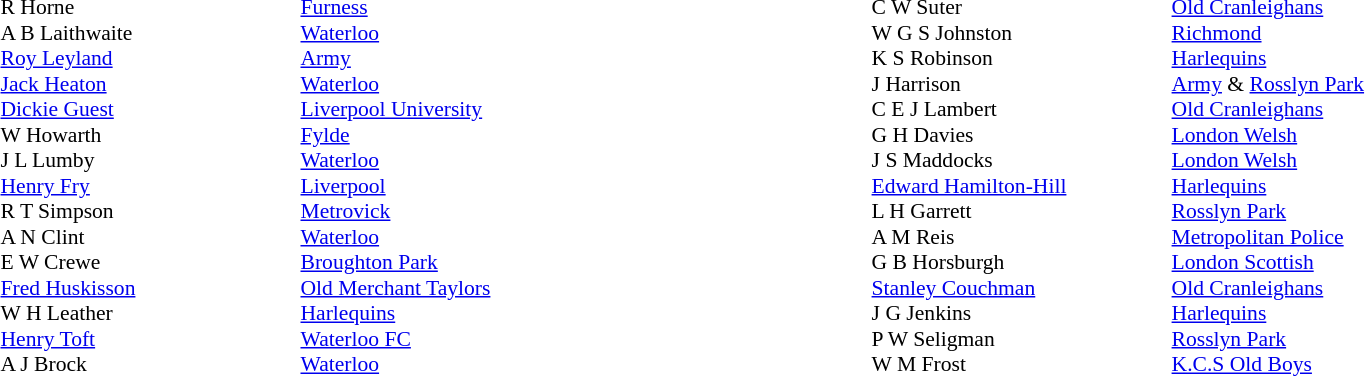<table width="80%">
<tr>
<td valign="top" width="50%"><br><table style="font-size: 90%" cellspacing="0" cellpadding="0">
<tr>
<th width="20"></th>
<th width="200"></th>
</tr>
<tr>
<td></td>
<td>R Horne</td>
<td><a href='#'>Furness</a></td>
</tr>
<tr>
<td></td>
<td>A B Laithwaite</td>
<td><a href='#'>Waterloo</a></td>
</tr>
<tr>
<td></td>
<td><a href='#'>Roy Leyland</a></td>
<td><a href='#'>Army</a></td>
</tr>
<tr>
<td></td>
<td><a href='#'>Jack Heaton</a></td>
<td><a href='#'>Waterloo</a></td>
</tr>
<tr>
<td></td>
<td><a href='#'>Dickie Guest</a></td>
<td><a href='#'>Liverpool University</a></td>
</tr>
<tr>
<td></td>
<td>W Howarth</td>
<td><a href='#'>Fylde</a></td>
</tr>
<tr>
<td></td>
<td>J L Lumby</td>
<td><a href='#'>Waterloo</a></td>
</tr>
<tr>
<td></td>
<td><a href='#'>Henry Fry</a></td>
<td><a href='#'>Liverpool</a></td>
</tr>
<tr>
<td></td>
<td>R T Simpson</td>
<td><a href='#'>Metrovick</a></td>
</tr>
<tr>
<td></td>
<td>A N Clint</td>
<td><a href='#'>Waterloo</a></td>
</tr>
<tr>
<td></td>
<td>E W Crewe</td>
<td><a href='#'>Broughton Park</a></td>
</tr>
<tr>
<td></td>
<td><a href='#'>Fred Huskisson</a></td>
<td><a href='#'>Old Merchant Taylors</a></td>
</tr>
<tr>
<td></td>
<td>W H Leather</td>
<td><a href='#'>Harlequins</a></td>
</tr>
<tr>
<td></td>
<td><a href='#'>Henry Toft</a></td>
<td><a href='#'>Waterloo FC</a></td>
</tr>
<tr>
<td></td>
<td>A J Brock</td>
<td><a href='#'>Waterloo</a></td>
</tr>
<tr>
</tr>
</table>
</td>
<td valign="top" width="50%"><br><table style="font-size: 90%" cellspacing="0" cellpadding="0" align="center">
<tr>
<th width="20"></th>
<th width="200"></th>
</tr>
<tr>
<td></td>
<td>C W Suter</td>
<td><a href='#'>Old Cranleighans</a></td>
</tr>
<tr>
<td></td>
<td>W G S Johnston</td>
<td><a href='#'>Richmond</a></td>
</tr>
<tr>
<td></td>
<td>K S Robinson</td>
<td><a href='#'>Harlequins</a></td>
</tr>
<tr>
<td></td>
<td>J Harrison</td>
<td><a href='#'>Army</a> & <a href='#'>Rosslyn Park</a></td>
</tr>
<tr>
<td></td>
<td>C E J Lambert</td>
<td><a href='#'>Old Cranleighans</a></td>
</tr>
<tr>
<td></td>
<td>G H Davies</td>
<td><a href='#'>London Welsh</a></td>
</tr>
<tr>
<td></td>
<td>J S Maddocks</td>
<td><a href='#'>London Welsh</a></td>
</tr>
<tr>
<td></td>
<td><a href='#'>Edward Hamilton-Hill</a></td>
<td><a href='#'>Harlequins</a></td>
</tr>
<tr>
<td></td>
<td>L H Garrett</td>
<td><a href='#'>Rosslyn Park</a></td>
</tr>
<tr>
<td></td>
<td>A M Reis</td>
<td><a href='#'>Metropolitan Police</a></td>
</tr>
<tr>
<td></td>
<td>G B Horsburgh</td>
<td><a href='#'>London Scottish</a></td>
</tr>
<tr>
<td></td>
<td><a href='#'>Stanley Couchman</a></td>
<td><a href='#'>Old Cranleighans</a></td>
</tr>
<tr>
<td></td>
<td>J G Jenkins</td>
<td><a href='#'>Harlequins</a></td>
</tr>
<tr>
<td></td>
<td>P W Seligman</td>
<td><a href='#'>Rosslyn Park</a></td>
</tr>
<tr>
<td></td>
<td>W M Frost</td>
<td><a href='#'>K.C.S Old Boys</a></td>
</tr>
<tr>
</tr>
</table>
</td>
</tr>
</table>
